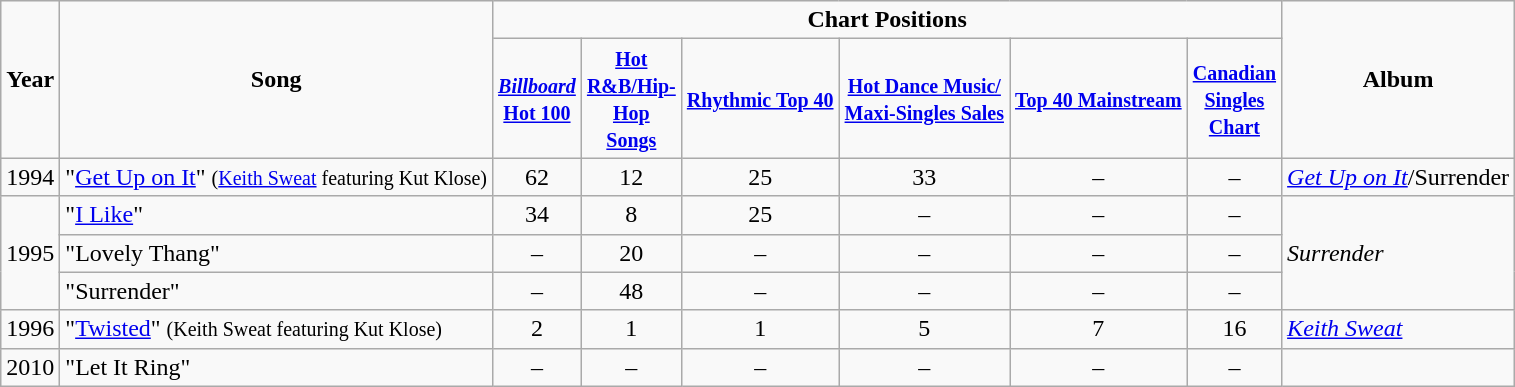<table class="wikitable">
<tr>
<td rowspan="2" align="center"><strong>Year</strong></td>
<td rowspan="2" align="center"><strong>Song</strong></td>
<td colspan="6" align="center"><strong>Chart Positions</strong></td>
<td rowspan="2" align="center"><strong>Album</strong></td>
</tr>
<tr>
<td align="center" width="40"><strong><small><a href='#'><em>Billboard</em> Hot 100</a></small></strong></td>
<td align="center" width="40"><strong><small><a href='#'>Hot R&B/Hip-Hop Songs</a></small></strong></td>
<td align="center"><strong><small><a href='#'>Rhythmic Top 40</a></small></strong></td>
<td align="center"><strong><small><a href='#'>Hot Dance Music/<br>Maxi-Singles Sales</a></small></strong></td>
<td align="center"><strong><small><a href='#'>Top 40 Mainstream</a></small></strong></td>
<td align="center" width="40"><strong><small><a href='#'>Canadian Singles Chart</a></small></strong></td>
</tr>
<tr>
<td>1994</td>
<td>"<a href='#'>Get Up on It</a>" <small>(<a href='#'>Keith Sweat</a> featuring Kut Klose)</small></td>
<td align="center">62</td>
<td align="center">12</td>
<td align="center">25</td>
<td align="center">33</td>
<td align="center">–</td>
<td align="center">–</td>
<td><em><a href='#'>Get Up on It</a></em>/Surrender</td>
</tr>
<tr>
<td rowspan="3">1995</td>
<td>"<a href='#'>I Like</a>"</td>
<td align="center">34</td>
<td align="center">8</td>
<td align="center">25</td>
<td align="center">–</td>
<td align="center">–</td>
<td align="center">–</td>
<td rowspan="3"><em>Surrender</em></td>
</tr>
<tr>
<td>"Lovely Thang"</td>
<td align="center">–</td>
<td align="center">20</td>
<td align="center">–</td>
<td align="center">–</td>
<td align="center">–</td>
<td align="center">–</td>
</tr>
<tr>
<td>"Surrender"</td>
<td align="center">–</td>
<td align="center">48</td>
<td align="center">–</td>
<td align="center">–</td>
<td align="center">–</td>
<td align="center">–</td>
</tr>
<tr>
<td rowspan="1">1996</td>
<td>"<a href='#'>Twisted</a>" <small>(Keith Sweat featuring Kut Klose)</small></td>
<td align="center">2</td>
<td align="center">1</td>
<td align="center">1</td>
<td align="center">5</td>
<td align="center">7</td>
<td align="center">16</td>
<td><em><a href='#'>Keith Sweat</a></em></td>
</tr>
<tr>
<td rowspan="1">2010</td>
<td>"Let It Ring"</td>
<td align="center">–</td>
<td align="center">–</td>
<td align="center">–</td>
<td align="center">–</td>
<td align="center">–</td>
<td align="center">–</td>
<td></td>
</tr>
</table>
